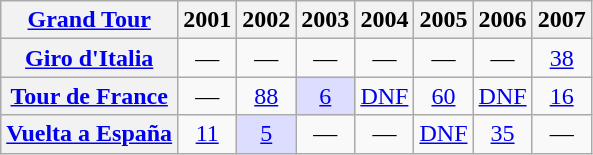<table class="wikitable plainrowheaders">
<tr>
<th scope="col"><a href='#'>Grand Tour</a></th>
<th scope="col">2001</th>
<th scope="col">2002</th>
<th scope="col">2003</th>
<th scope="col">2004</th>
<th scope="col">2005</th>
<th scope="col">2006</th>
<th scope="col">2007</th>
</tr>
<tr style="text-align:center;">
<th scope="row"> <a href='#'>Giro d'Italia</a></th>
<td>—</td>
<td>—</td>
<td>—</td>
<td>—</td>
<td>—</td>
<td>—</td>
<td><a href='#'>38</a></td>
</tr>
<tr style="text-align:center;">
<th scope="row"> <a href='#'>Tour de France</a></th>
<td>—</td>
<td><a href='#'>88</a></td>
<td align="center" style="background:#ddddff;"><a href='#'>6</a></td>
<td><a href='#'>DNF</a></td>
<td><a href='#'>60</a></td>
<td><a href='#'>DNF</a></td>
<td><a href='#'>16</a></td>
</tr>
<tr style="text-align:center;">
<th scope="row"> <a href='#'>Vuelta a España</a></th>
<td><a href='#'>11</a></td>
<td align="center" style="background:#ddddff;"><a href='#'>5</a></td>
<td>—</td>
<td>—</td>
<td><a href='#'>DNF</a></td>
<td><a href='#'>35</a></td>
<td>—</td>
</tr>
</table>
